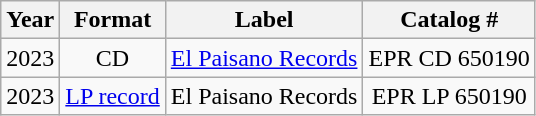<table class="wikitable" style="text-align:center">
<tr>
<th>Year</th>
<th>Format</th>
<th>Label</th>
<th>Catalog #</th>
</tr>
<tr>
<td>2023</td>
<td>CD</td>
<td><a href='#'>El Paisano Records</a></td>
<td>EPR CD 650190</td>
</tr>
<tr>
<td>2023</td>
<td><a href='#'>LP record</a></td>
<td>El Paisano Records</td>
<td>EPR LP 650190</td>
</tr>
</table>
